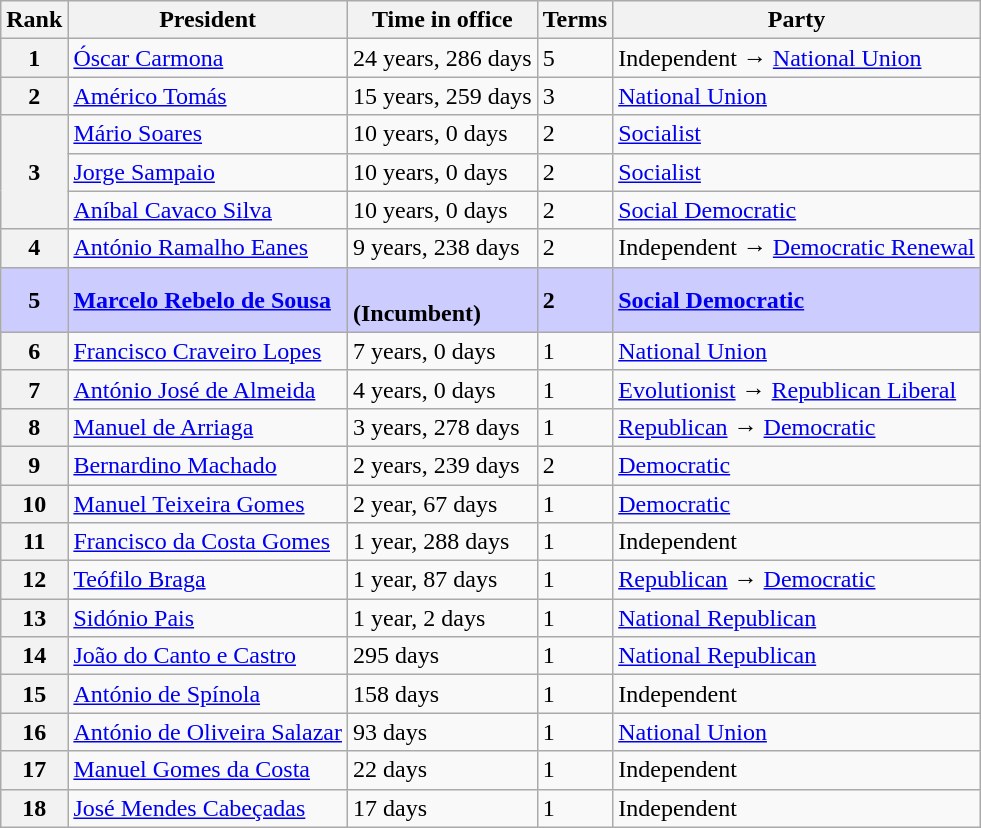<table class="wikitable sortable" style="text-align: left; font-size: 100%;" cellpadding=2 cellspacing=2>
<tr>
<th>Rank</th>
<th>President</th>
<th>Time in office</th>
<th>Terms</th>
<th>Party</th>
</tr>
<tr>
<th>1</th>
<td><a href='#'>Óscar Carmona</a></td>
<td>24 years, 286 days</td>
<td>5</td>
<td> Independent →  <a href='#'>National Union</a></td>
</tr>
<tr>
<th>2</th>
<td><a href='#'>Américo Tomás</a></td>
<td>15 years, 259 days</td>
<td>3</td>
<td> <a href='#'>National Union</a></td>
</tr>
<tr>
<th rowspan=3>3</th>
<td><a href='#'>Mário Soares</a></td>
<td>10 years, 0 days</td>
<td>2</td>
<td> <a href='#'>Socialist</a></td>
</tr>
<tr>
<td><a href='#'>Jorge Sampaio</a></td>
<td>10 years, 0 days</td>
<td>2</td>
<td> <a href='#'>Socialist</a></td>
</tr>
<tr>
<td><a href='#'>Aníbal Cavaco Silva</a></td>
<td>10 years, 0 days</td>
<td>2</td>
<td> <a href='#'>Social Democratic</a></td>
</tr>
<tr>
<th>4</th>
<td><a href='#'>António Ramalho Eanes</a></td>
<td>9 years, 238 days</td>
<td>2</td>
<td> Independent →  <a href='#'>Democratic Renewal</a></td>
</tr>
<tr bgcolor="ccccff">
<td align="center"><strong>5</strong></td>
<td><strong><a href='#'>Marcelo Rebelo de Sousa</a></strong></td>
<td><strong><br>(Incumbent)</strong></td>
<td><strong>2</strong></td>
<td> <strong><a href='#'>Social Democratic</a></strong></td>
</tr>
<tr>
<th>6</th>
<td><a href='#'>Francisco Craveiro Lopes</a></td>
<td>7 years, 0 days</td>
<td>1</td>
<td> <a href='#'>National Union</a></td>
</tr>
<tr>
<th>7</th>
<td><a href='#'>António José de Almeida</a></td>
<td>4 years, 0 days</td>
<td>1</td>
<td> <a href='#'>Evolutionist</a> →  <a href='#'>Republican Liberal</a></td>
</tr>
<tr>
<th>8</th>
<td><a href='#'>Manuel de Arriaga</a></td>
<td>3 years, 278 days</td>
<td>1</td>
<td> <a href='#'>Republican</a> →  <a href='#'>Democratic</a></td>
</tr>
<tr>
<th>9</th>
<td><a href='#'>Bernardino Machado</a></td>
<td>2 years, 239 days</td>
<td>2</td>
<td> <a href='#'>Democratic</a></td>
</tr>
<tr>
<th>10</th>
<td><a href='#'>Manuel Teixeira Gomes</a></td>
<td>2 year, 67 days</td>
<td>1</td>
<td> <a href='#'>Democratic</a></td>
</tr>
<tr>
<th>11</th>
<td><a href='#'>Francisco da Costa Gomes</a></td>
<td>1 year, 288 days</td>
<td>1</td>
<td> Independent</td>
</tr>
<tr>
<th>12</th>
<td><a href='#'>Teófilo Braga</a></td>
<td>1 year, 87 days</td>
<td>1</td>
<td> <a href='#'>Republican</a> →  <a href='#'>Democratic</a></td>
</tr>
<tr>
<th>13</th>
<td><a href='#'>Sidónio Pais</a></td>
<td>1 year, 2 days</td>
<td>1</td>
<td> <a href='#'>National Republican</a></td>
</tr>
<tr>
<th>14</th>
<td><a href='#'>João do Canto e Castro</a></td>
<td>295 days</td>
<td>1</td>
<td> <a href='#'>National Republican</a></td>
</tr>
<tr>
<th>15</th>
<td><a href='#'>António de Spínola</a></td>
<td>158 days</td>
<td>1</td>
<td> Independent</td>
</tr>
<tr>
<th>16</th>
<td><a href='#'>António de Oliveira Salazar</a></td>
<td>93 days</td>
<td>1</td>
<td> <a href='#'>National Union</a></td>
</tr>
<tr>
<th>17</th>
<td><a href='#'>Manuel Gomes da Costa</a></td>
<td>22 days</td>
<td>1</td>
<td> Independent</td>
</tr>
<tr>
<th>18</th>
<td><a href='#'>José Mendes Cabeçadas</a></td>
<td>17 days</td>
<td>1</td>
<td> Independent</td>
</tr>
</table>
